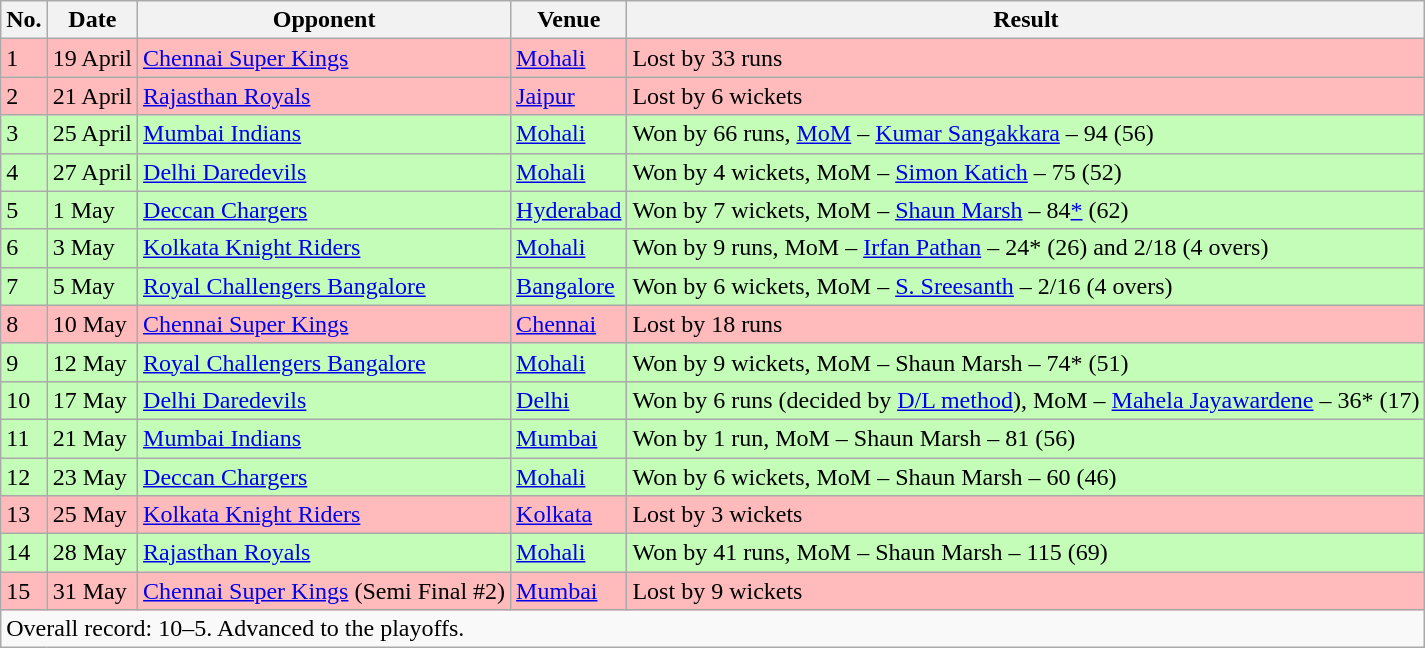<table class="wikitable">
<tr>
<th>No.</th>
<th>Date</th>
<th>Opponent</th>
<th>Venue</th>
<th>Result</th>
</tr>
<tr style="background:#fbb;">
<td>1</td>
<td>19 April</td>
<td><a href='#'>Chennai Super Kings</a></td>
<td><a href='#'>Mohali</a></td>
<td>Lost by 33 runs</td>
</tr>
<tr style="background:#fbb;">
<td>2</td>
<td>21 April</td>
<td><a href='#'>Rajasthan Royals</a></td>
<td><a href='#'>Jaipur</a></td>
<td>Lost by 6 wickets</td>
</tr>
<tr style="background:#c3fdb8;">
<td>3</td>
<td>25 April</td>
<td><a href='#'>Mumbai Indians</a></td>
<td><a href='#'>Mohali</a></td>
<td>Won by 66 runs, <a href='#'>MoM</a> – <a href='#'>Kumar Sangakkara</a> – 94 (56)</td>
</tr>
<tr style="background:#c3fdb8;">
<td>4</td>
<td>27 April</td>
<td><a href='#'>Delhi Daredevils</a></td>
<td><a href='#'>Mohali</a></td>
<td>Won by 4 wickets, MoM – <a href='#'>Simon Katich</a> – 75 (52)</td>
</tr>
<tr style="background:#c3fdb8;">
<td>5</td>
<td>1 May</td>
<td><a href='#'>Deccan Chargers</a></td>
<td><a href='#'>Hyderabad</a></td>
<td>Won by 7 wickets, MoM – <a href='#'>Shaun Marsh</a> – 84<a href='#'>*</a> (62)</td>
</tr>
<tr style="background:#c3fdb8;">
<td>6</td>
<td>3 May</td>
<td><a href='#'>Kolkata Knight Riders</a></td>
<td><a href='#'>Mohali</a></td>
<td>Won by 9 runs, MoM – <a href='#'>Irfan Pathan</a> – 24* (26) and 2/18 (4 overs)</td>
</tr>
<tr style="background:#c3fdb8;">
<td>7</td>
<td>5 May</td>
<td><a href='#'>Royal Challengers Bangalore</a></td>
<td><a href='#'>Bangalore</a></td>
<td>Won by 6 wickets, MoM – <a href='#'>S. Sreesanth</a> – 2/16 (4 overs)</td>
</tr>
<tr style="background:#fbb;">
<td>8</td>
<td>10 May</td>
<td><a href='#'>Chennai Super Kings</a></td>
<td><a href='#'>Chennai</a></td>
<td>Lost by 18 runs</td>
</tr>
<tr style="background:#c3fdb8;">
<td>9</td>
<td>12 May</td>
<td><a href='#'>Royal Challengers Bangalore</a></td>
<td><a href='#'>Mohali</a></td>
<td>Won by 9 wickets, MoM – Shaun Marsh – 74* (51)</td>
</tr>
<tr style="background:#c3fdb8;">
<td>10</td>
<td>17 May</td>
<td><a href='#'>Delhi Daredevils</a></td>
<td><a href='#'>Delhi</a></td>
<td>Won by 6 runs (decided by <a href='#'>D/L method</a>), MoM – <a href='#'>Mahela Jayawardene</a> – 36* (17)</td>
</tr>
<tr style="background:#c3fdb8;">
<td>11</td>
<td>21 May</td>
<td><a href='#'>Mumbai Indians</a></td>
<td><a href='#'>Mumbai</a></td>
<td>Won by 1 run, MoM – Shaun Marsh – 81 (56)</td>
</tr>
<tr style="background:#c3fdb8;">
<td>12</td>
<td>23 May</td>
<td><a href='#'>Deccan Chargers</a></td>
<td><a href='#'>Mohali</a></td>
<td>Won by 6 wickets, MoM – Shaun Marsh – 60 (46)</td>
</tr>
<tr style="background:#fbb;">
<td>13</td>
<td>25 May</td>
<td><a href='#'>Kolkata Knight Riders</a></td>
<td><a href='#'>Kolkata</a></td>
<td>Lost by 3 wickets</td>
</tr>
<tr style="background:#c3fdb8;">
<td>14</td>
<td>28 May</td>
<td><a href='#'>Rajasthan Royals</a></td>
<td><a href='#'>Mohali</a></td>
<td>Won by 41 runs, MoM – Shaun Marsh – 115 (69)</td>
</tr>
<tr style="background:#fbb;">
<td>15</td>
<td>31 May</td>
<td><a href='#'>Chennai Super Kings</a> (Semi Final #2)</td>
<td><a href='#'>Mumbai</a></td>
<td>Lost by 9 wickets</td>
</tr>
<tr>
<td colspan="6">Overall record: 10–5. Advanced to the playoffs.</td>
</tr>
</table>
